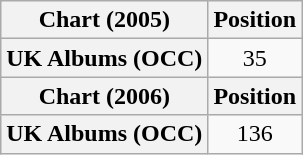<table class="wikitable plainrowheaders" style="text-align:center">
<tr>
<th scope="col">Chart (2005)</th>
<th scope="col">Position</th>
</tr>
<tr>
<th scope="row">UK Albums (OCC)</th>
<td>35</td>
</tr>
<tr>
<th scope="col">Chart (2006)</th>
<th scope="col">Position</th>
</tr>
<tr>
<th scope="row">UK Albums (OCC)</th>
<td>136</td>
</tr>
</table>
